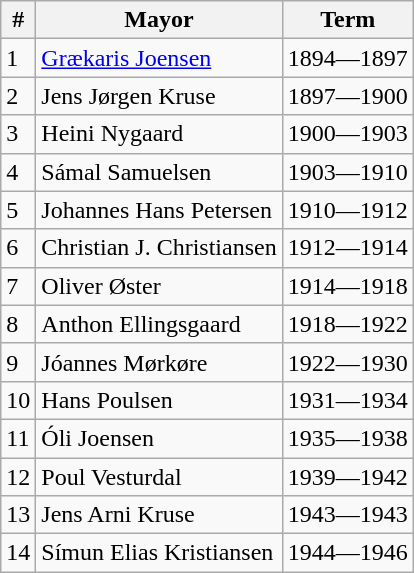<table class="wikitable" style="float:left; margin-right:1em">
<tr>
<th>#</th>
<th>Mayor</th>
<th>Term</th>
</tr>
<tr>
<td>1</td>
<td><a href='#'>Grækaris Joensen</a></td>
<td>1894—1897</td>
</tr>
<tr>
<td>2</td>
<td>Jens Jørgen Kruse</td>
<td>1897—1900</td>
</tr>
<tr>
<td>3</td>
<td>Heini Nygaard</td>
<td>1900—1903</td>
</tr>
<tr>
<td>4</td>
<td>Sámal Samuelsen</td>
<td>1903—1910</td>
</tr>
<tr>
<td>5</td>
<td>Johannes Hans Petersen</td>
<td>1910—1912</td>
</tr>
<tr>
<td>6</td>
<td>Christian J. Christiansen</td>
<td>1912—1914</td>
</tr>
<tr>
<td>7</td>
<td>Oliver Øster</td>
<td>1914—1918</td>
</tr>
<tr>
<td>8</td>
<td>Anthon Ellingsgaard</td>
<td>1918—1922</td>
</tr>
<tr>
<td>9</td>
<td>Jóannes Mørkøre</td>
<td>1922—1930</td>
</tr>
<tr>
<td>10</td>
<td>Hans Poulsen</td>
<td>1931—1934</td>
</tr>
<tr>
<td>11</td>
<td>Óli Joensen</td>
<td>1935—1938</td>
</tr>
<tr>
<td>12</td>
<td>Poul Vesturdal</td>
<td>1939—1942</td>
</tr>
<tr>
<td>13</td>
<td>Jens Arni Kruse</td>
<td>1943—1943</td>
</tr>
<tr>
<td>14</td>
<td>Símun Elias Kristiansen</td>
<td>1944—1946</td>
</tr>
</table>
